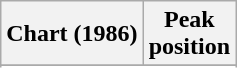<table class="wikitable">
<tr>
<th>Chart (1986)</th>
<th>Peak<br>position</th>
</tr>
<tr>
</tr>
<tr>
</tr>
<tr>
</tr>
</table>
